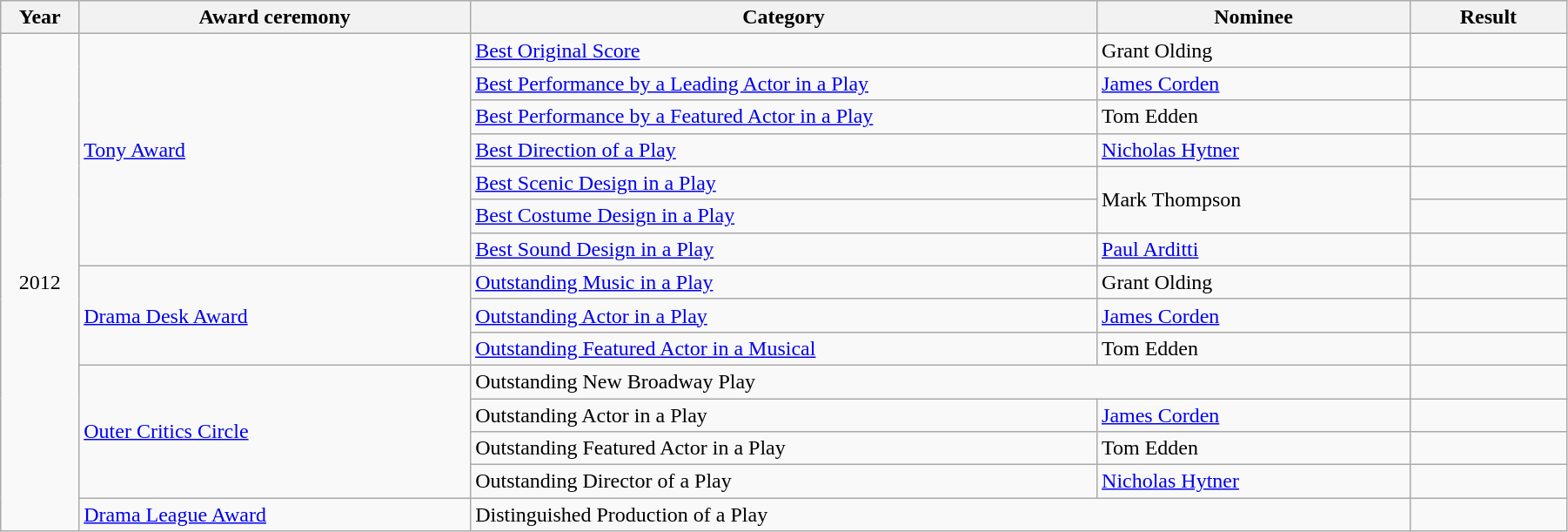<table class="wikitable" width="95%">
<tr>
<th width="5%">Year</th>
<th width="25%">Award ceremony</th>
<th width="40%">Category</th>
<th width="20%">Nominee</th>
<th width="10%">Result</th>
</tr>
<tr>
<td rowspan="15" align="center">2012</td>
<td rowspan="7"><a href='#'>Tony Award</a></td>
<td><a href='#'>Best Original Score</a></td>
<td>Grant Olding</td>
<td></td>
</tr>
<tr>
<td><a href='#'>Best Performance by a Leading Actor in a Play</a></td>
<td><a href='#'>James Corden</a></td>
<td></td>
</tr>
<tr>
<td><a href='#'>Best Performance by a Featured Actor in a Play</a></td>
<td>Tom Edden</td>
<td></td>
</tr>
<tr>
<td><a href='#'>Best Direction of a Play</a></td>
<td><a href='#'>Nicholas Hytner</a></td>
<td></td>
</tr>
<tr>
<td><a href='#'>Best Scenic Design in a Play</a></td>
<td rowspan=2>Mark Thompson</td>
<td></td>
</tr>
<tr>
<td><a href='#'>Best Costume Design in a Play</a></td>
<td></td>
</tr>
<tr>
<td><a href='#'>Best Sound Design in a Play</a></td>
<td><a href='#'>Paul Arditti</a></td>
<td></td>
</tr>
<tr>
<td rowspan="3"><a href='#'>Drama Desk Award</a></td>
<td><a href='#'>Outstanding Music in a Play</a></td>
<td>Grant Olding</td>
<td></td>
</tr>
<tr>
<td><a href='#'>Outstanding Actor in a Play</a></td>
<td><a href='#'>James Corden</a></td>
<td></td>
</tr>
<tr>
<td><a href='#'>Outstanding Featured Actor in a Musical</a></td>
<td>Tom Edden</td>
<td></td>
</tr>
<tr>
<td rowspan=4><a href='#'>Outer Critics Circle</a></td>
<td colspan=2>Outstanding New Broadway Play</td>
<td></td>
</tr>
<tr>
<td>Outstanding Actor in a Play</td>
<td><a href='#'>James Corden</a></td>
<td></td>
</tr>
<tr>
<td>Outstanding Featured Actor in a Play</td>
<td>Tom Edden</td>
<td></td>
</tr>
<tr>
<td>Outstanding Director of a Play</td>
<td><a href='#'>Nicholas Hytner</a></td>
<td></td>
</tr>
<tr>
<td><a href='#'>Drama League Award</a></td>
<td colspan=2>Distinguished Production of a Play</td>
<td></td>
</tr>
</table>
